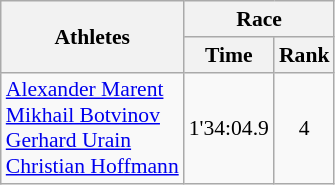<table class="wikitable" border="1" style="font-size:90%">
<tr>
<th rowspan=2>Athletes</th>
<th colspan=2>Race</th>
</tr>
<tr>
<th>Time</th>
<th>Rank</th>
</tr>
<tr>
<td><a href='#'>Alexander Marent</a><br><a href='#'>Mikhail Botvinov</a><br><a href='#'>Gerhard Urain</a><br><a href='#'>Christian Hoffmann</a></td>
<td align=center>1'34:04.9</td>
<td align=center>4</td>
</tr>
</table>
